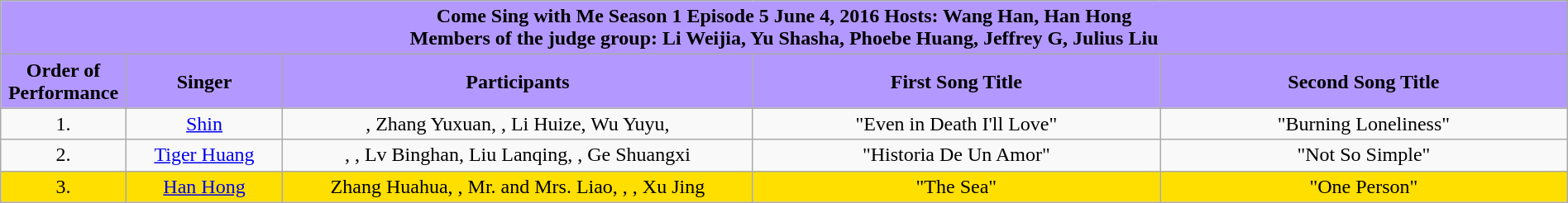<table class="wikitable sortable mw-collapsible" width="100%" style="text-align:center">
<tr style="background:#B399FF">
<td colspan="5"><div><strong>Come Sing with Me Season 1 Episode 5 June 4, 2016 Hosts: Wang Han, Han Hong<br>Members of the judge group: Li Weijia, Yu Shasha, Phoebe Huang, Jeffrey G, Julius Liu</strong></div></td>
</tr>
<tr style="background:#B399FF">
<td style="width:8%"><strong>Order of Performance</strong></td>
<td style="width:10%"><strong>Singer</strong></td>
<td style="width:30%"><strong>Participants</strong></td>
<td style="width:26%"><strong>First Song Title</strong></td>
<td style="width:26%"><strong>Second Song Title</strong></td>
</tr>
<tr>
<td>1.</td>
<td><a href='#'>Shin</a></td>
<td>, Zhang Yuxuan, , Li Huize, Wu Yuyu,  </td>
<td>"Even in Death I'll Love"</td>
<td>"Burning Loneliness"</td>
</tr>
<tr>
<td>2.</td>
<td><a href='#'>Tiger Huang</a></td>
<td>, , Lv Binghan, Liu Lanqing, , Ge Shuangxi</td>
<td>"Historia De Un Amor"</td>
<td>"Not So Simple"</td>
</tr>
<tr style="background:#FFDF00">
<td>3.</td>
<td><a href='#'>Han Hong</a></td>
<td>Zhang Huahua, , Mr. and Mrs. Liao, , , Xu Jing</td>
<td>"The Sea"</td>
<td>"One Person"</td>
</tr>
</table>
